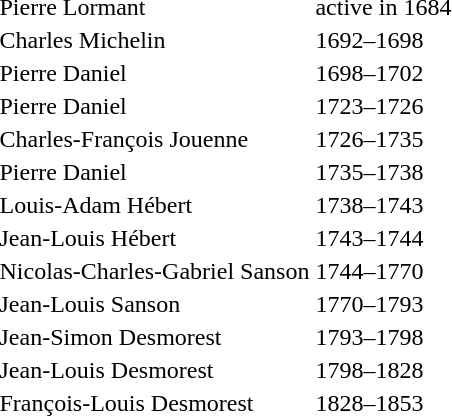<table>
<tr>
<td>Pierre Lormant</td>
<td>active in 1684</td>
</tr>
<tr>
<td>Charles Michelin</td>
<td>1692–1698</td>
</tr>
<tr>
<td>Pierre Daniel</td>
<td>1698–1702</td>
</tr>
<tr>
<td>Pierre Daniel</td>
<td>1723–1726</td>
</tr>
<tr>
<td>Charles-François Jouenne</td>
<td>1726–1735</td>
</tr>
<tr>
<td>Pierre Daniel</td>
<td>1735–1738</td>
</tr>
<tr>
<td>Louis-Adam Hébert</td>
<td>1738–1743</td>
</tr>
<tr>
<td>Jean-Louis Hébert</td>
<td>1743–1744</td>
</tr>
<tr>
<td>Nicolas-Charles-Gabriel Sanson</td>
<td>1744–1770</td>
</tr>
<tr>
<td>Jean-Louis Sanson</td>
<td>1770–1793</td>
</tr>
<tr>
<td>Jean-Simon Desmorest</td>
<td>1793–1798</td>
</tr>
<tr>
<td>Jean-Louis Desmorest</td>
<td>1798–1828</td>
</tr>
<tr>
<td>François-Louis Desmorest</td>
<td>1828–1853</td>
</tr>
</table>
